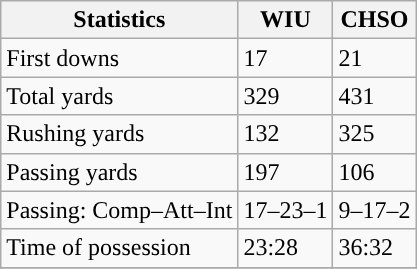<table class="wikitable" style="float: left;">
<tr>
<th>Statistics</th>
<th>WIU</th>
<th>CHSO</th>
</tr>
<tr>
<td>First downs</td>
<td>17</td>
<td>21</td>
</tr>
<tr>
<td>Total yards</td>
<td>329</td>
<td>431</td>
</tr>
<tr>
<td>Rushing yards</td>
<td>132</td>
<td>325</td>
</tr>
<tr>
<td>Passing yards</td>
<td>197</td>
<td>106</td>
</tr>
<tr>
<td>Passing: Comp–Att–Int</td>
<td>17–23–1</td>
<td>9–17–2</td>
</tr>
<tr>
<td>Time of possession</td>
<td>23:28</td>
<td>36:32</td>
</tr>
<tr>
</tr>
</table>
